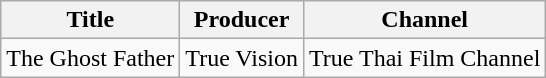<table class="wikitable">
<tr>
<th>Title</th>
<th>Producer</th>
<th>Channel</th>
</tr>
<tr>
<td>The Ghost Father</td>
<td>True Vision</td>
<td>True Thai Film Channel</td>
</tr>
</table>
